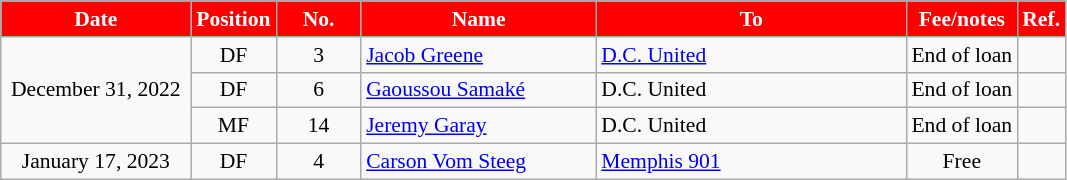<table class="wikitable" style="text-align:center; font-size:90%; ">
<tr>
<th style="background:#FF0000; color:#FFFFFF; width:120px;">Date</th>
<th style="background:#FF0000; color:#FFFFFF; width:50px;">Position</th>
<th style="background:#FF0000; color:#FFFFFF; width:50px;">No.</th>
<th style="background:#FF0000; color:#FFFFFF; width:150px;">Name</th>
<th style="background:#FF0000; color:#FFFFFF; width:200px;">To</th>
<th style="background:#FF0000; color:#FFFFFF;">Fee/notes</th>
<th style="background:#FF0000; color:#FFFFFF; width:25px;">Ref.</th>
</tr>
<tr>
<td rowspan="3">December 31, 2022</td>
<td>DF</td>
<td>3</td>
<td align="left"> <a href='#'>Jacob Greene</a></td>
<td align="left"> <a href='#'>D.C. United</a></td>
<td>End of loan</td>
<td></td>
</tr>
<tr>
<td>DF</td>
<td>6</td>
<td align="left"> <a href='#'>Gaoussou Samaké</a></td>
<td align="left"> D.C. United</td>
<td>End of loan</td>
<td></td>
</tr>
<tr>
<td>MF</td>
<td>14</td>
<td align="left"> <a href='#'>Jeremy Garay</a></td>
<td align="left"> D.C. United</td>
<td>End of loan</td>
<td></td>
</tr>
<tr>
<td>January 17, 2023</td>
<td>DF</td>
<td>4</td>
<td align="left"> <a href='#'>Carson Vom Steeg</a></td>
<td align="left"> <a href='#'>Memphis 901</a></td>
<td>Free</td>
<td></td>
</tr>
</table>
